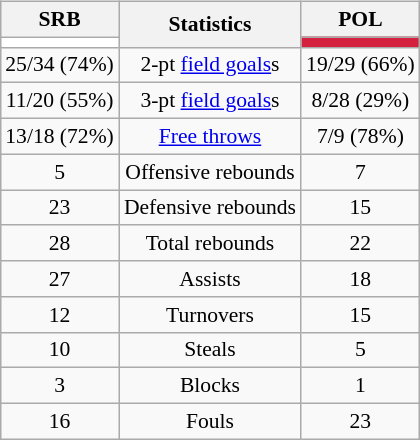<table style="width:100%;">
<tr>
<td valign=top align=right width=33%><br>












</td>
<td style="vertical-align:top; align:center; width:33%;"><br><table style="width:100%;">
<tr>
<td style="width=50%;"></td>
<td></td>
<td style="width=50%;"></td>
</tr>
</table>
<table class="wikitable" style="font-size:90%; text-align:center; margin:auto;" align=center>
<tr>
<th>SRB</th>
<th rowspan=2>Statistics</th>
<th>POL</th>
</tr>
<tr>
<td style="background:#FFFFFF;"></td>
<td style="background:#D4213D;"></td>
</tr>
<tr>
<td>25/34 (74%)</td>
<td>2-pt <a href='#'>field goals</a>s</td>
<td>19/29 (66%)</td>
</tr>
<tr>
<td>11/20 (55%)</td>
<td>3-pt <a href='#'>field goals</a>s</td>
<td>8/28 (29%)</td>
</tr>
<tr>
<td>13/18 (72%)</td>
<td><a href='#'>Free throws</a></td>
<td>7/9 (78%)</td>
</tr>
<tr>
<td>5</td>
<td>Offensive rebounds</td>
<td>7</td>
</tr>
<tr>
<td>23</td>
<td>Defensive rebounds</td>
<td>15</td>
</tr>
<tr>
<td>28</td>
<td>Total rebounds</td>
<td>22</td>
</tr>
<tr>
<td>27</td>
<td>Assists</td>
<td>18</td>
</tr>
<tr>
<td>12</td>
<td>Turnovers</td>
<td>15</td>
</tr>
<tr>
<td>10</td>
<td>Steals</td>
<td>5</td>
</tr>
<tr>
<td>3</td>
<td>Blocks</td>
<td>1</td>
</tr>
<tr>
<td>16</td>
<td>Fouls</td>
<td>23</td>
</tr>
</table>
</td>
<td style="vertical-align:top; align:left; width:33%;"><br>













</td>
</tr>
</table>
